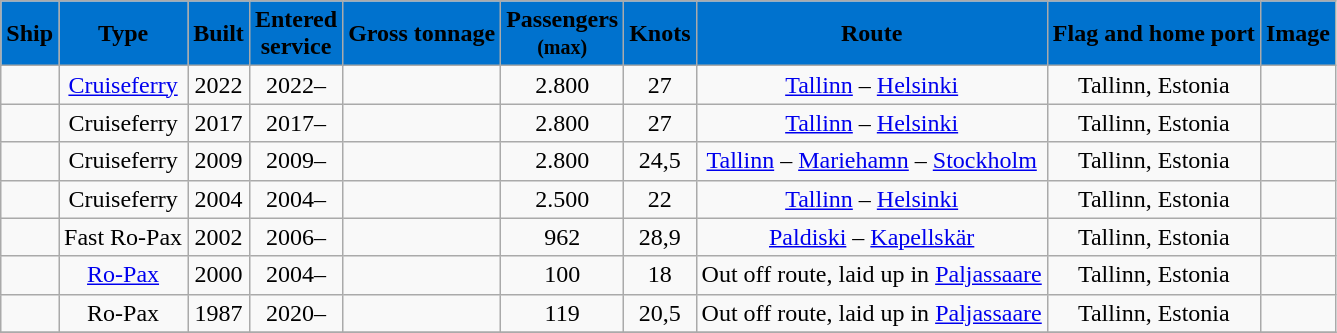<table class="wikitable" style="text-align:center">
<tr>
<th style="background:#0072CE">Ship</th>
<th style="background:#0072CE">Type</th>
<th style="background:#0072CE">Built</th>
<th style="background:#0072CE">Entered<br>service</th>
<th style="background:#0072CE">Gross tonnage</th>
<th style="background:#0072CE">Passengers<br><small>(max)</small></th>
<th style="background:#0072CE">Knots</th>
<th style="background:#0072CE">Route</th>
<th style="background:#0072CE">Flag and home port</th>
<th style="background:#0072CE">Image</th>
</tr>
<tr>
<td><em></em></td>
<td><a href='#'>Cruiseferry</a></td>
<td>2022</td>
<td>2022–</td>
<td></td>
<td>2.800</td>
<td>27</td>
<td><a href='#'>Tallinn</a> – <a href='#'>Helsinki</a></td>
<td> Tallinn, Estonia</td>
<td></td>
</tr>
<tr>
<td><em></em></td>
<td>Cruiseferry</td>
<td>2017</td>
<td>2017–</td>
<td></td>
<td>2.800</td>
<td>27</td>
<td><a href='#'>Tallinn</a> – <a href='#'>Helsinki</a></td>
<td> Tallinn, Estonia</td>
<td></td>
</tr>
<tr>
<td><em></em></td>
<td>Cruiseferry</td>
<td>2009</td>
<td>2009–</td>
<td></td>
<td>2.800</td>
<td>24,5</td>
<td><a href='#'>Tallinn</a> – <a href='#'>Mariehamn</a> – <a href='#'>Stockholm</a></td>
<td> Tallinn, Estonia</td>
<td></td>
</tr>
<tr>
<td><em></em></td>
<td>Cruiseferry</td>
<td>2004</td>
<td>2004–</td>
<td></td>
<td>2.500</td>
<td>22</td>
<td><a href='#'>Tallinn</a> – <a href='#'>Helsinki</a></td>
<td> Tallinn, Estonia</td>
<td></td>
</tr>
<tr>
<td><em></em></td>
<td>Fast Ro-Pax</td>
<td>2002</td>
<td>2006–</td>
<td></td>
<td>962</td>
<td>28,9</td>
<td><a href='#'>Paldiski</a> – <a href='#'>Kapellskär</a></td>
<td> Tallinn, Estonia</td>
<td></td>
</tr>
<tr>
<td><em></em></td>
<td><a href='#'>Ro-Pax</a></td>
<td>2000</td>
<td>2004–</td>
<td></td>
<td>100</td>
<td>18</td>
<td>Out off route, laid up in <a href='#'>Paljassaare</a></td>
<td> Tallinn, Estonia</td>
<td></td>
</tr>
<tr>
<td><em></em></td>
<td>Ro-Pax</td>
<td>1987</td>
<td>2020–</td>
<td></td>
<td>119</td>
<td>20,5</td>
<td>Out off route, laid up in <a href='#'>Paljassaare</a></td>
<td> Tallinn, Estonia</td>
<td></td>
</tr>
<tr>
</tr>
</table>
